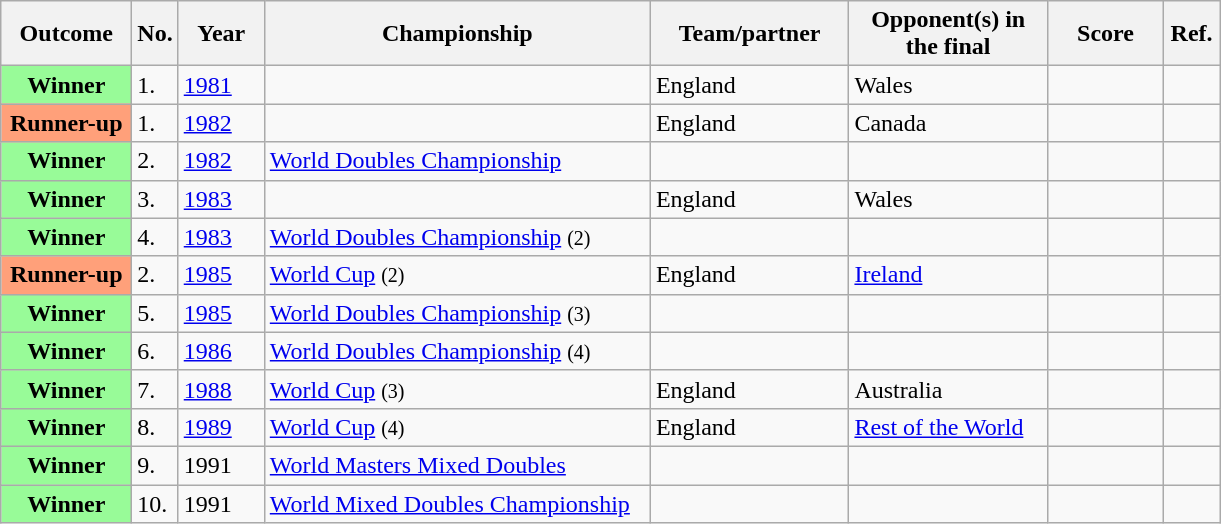<table class="sortable wikitable plainrowheaders">
<tr>
<th scope="col" width="80">Outcome</th>
<th scope="col" width="20">No.</th>
<th scope="col" width="50">Year</th>
<th scope="col" width="250">Championship</th>
<th scope="col" width="125">Team/partner</th>
<th scope="col" width="125">Opponent(s) in the final</th>
<th scope="col" align="center" width="70">Score</th>
<th scope="col" class="unsortable" width="30">Ref.</th>
</tr>
<tr>
<th scope="row" style="background:#98FB98">Winner</th>
<td>1.</td>
<td><a href='#'>1981</a></td>
<td></td>
<td> England</td>
<td> Wales</td>
<td align="center"></td>
<td align="center"></td>
</tr>
<tr>
<th scope="row" style="background:#ffa07a;">Runner-up</th>
<td>1.</td>
<td><a href='#'>1982</a></td>
<td></td>
<td> England</td>
<td> Canada</td>
<td align="center"></td>
<td align="center"></td>
</tr>
<tr>
<th scope="row" style="background:#98FB98">Winner</th>
<td>2.</td>
<td><a href='#'>1982</a></td>
<td><a href='#'>World Doubles Championship</a></td>
<td> </td>
<td> <br> </td>
<td align="center"></td>
<td align="center"></td>
</tr>
<tr>
<th scope="row" style="background:#98FB98">Winner</th>
<td>3.</td>
<td><a href='#'>1983</a></td>
<td></td>
<td> England</td>
<td> Wales</td>
<td align="center"></td>
<td align="center"></td>
</tr>
<tr>
<th scope="row" style="background:#98FB98">Winner</th>
<td>4.</td>
<td><a href='#'>1983</a></td>
<td><a href='#'>World Doubles Championship</a> <small>(2)</small></td>
<td> </td>
<td> <br> </td>
<td align="center"></td>
<td align="center"></td>
</tr>
<tr>
<th scope="row" style="background:#ffa07a;">Runner-up</th>
<td>2.</td>
<td><a href='#'>1985</a></td>
<td><a href='#'>World Cup</a> <small>(2)</small></td>
<td> England</td>
<td><a href='#'>Ireland</a></td>
<td align="center"></td>
<td align="center"></td>
</tr>
<tr>
<th scope="row" style="background:#98FB98">Winner</th>
<td>5.</td>
<td><a href='#'>1985</a></td>
<td><a href='#'>World Doubles Championship</a> <small>(3)</small></td>
<td> </td>
<td> <br> </td>
<td align="center"></td>
<td align="center"></td>
</tr>
<tr>
<th scope="row" style="background:#98FB98">Winner</th>
<td>6.</td>
<td><a href='#'>1986</a></td>
<td><a href='#'>World Doubles Championship</a>  <small>(4)</small></td>
<td> </td>
<td> <br> </td>
<td align="center"></td>
<td align="center"></td>
</tr>
<tr>
<th scope="row" style="background:#98FB98">Winner</th>
<td>7.</td>
<td><a href='#'>1988</a></td>
<td><a href='#'>World Cup</a> <small>(3)</small></td>
<td> England</td>
<td> Australia</td>
<td align="center"></td>
<td align="center"></td>
</tr>
<tr>
<th scope="row" style="background:#98FB98">Winner</th>
<td>8.</td>
<td><a href='#'>1989</a></td>
<td><a href='#'>World Cup</a> <small>(4)</small></td>
<td> England</td>
<td><a href='#'>Rest of the World</a></td>
<td align="center"></td>
<td align="center"></td>
</tr>
<tr>
<th scope="row" style="background:#98FB98">Winner</th>
<td>9.</td>
<td>1991</td>
<td><a href='#'>World Masters Mixed Doubles</a></td>
<td> </td>
<td> <br> </td>
<td align="center"></td>
<td align="center"></td>
</tr>
<tr>
<th scope="row" style="background:#98FB98">Winner</th>
<td>10.</td>
<td>1991</td>
<td><a href='#'>World Mixed Doubles Championship</a></td>
<td> </td>
<td> <br> </td>
<td align="center"></td>
<td align="center"></td>
</tr>
</table>
